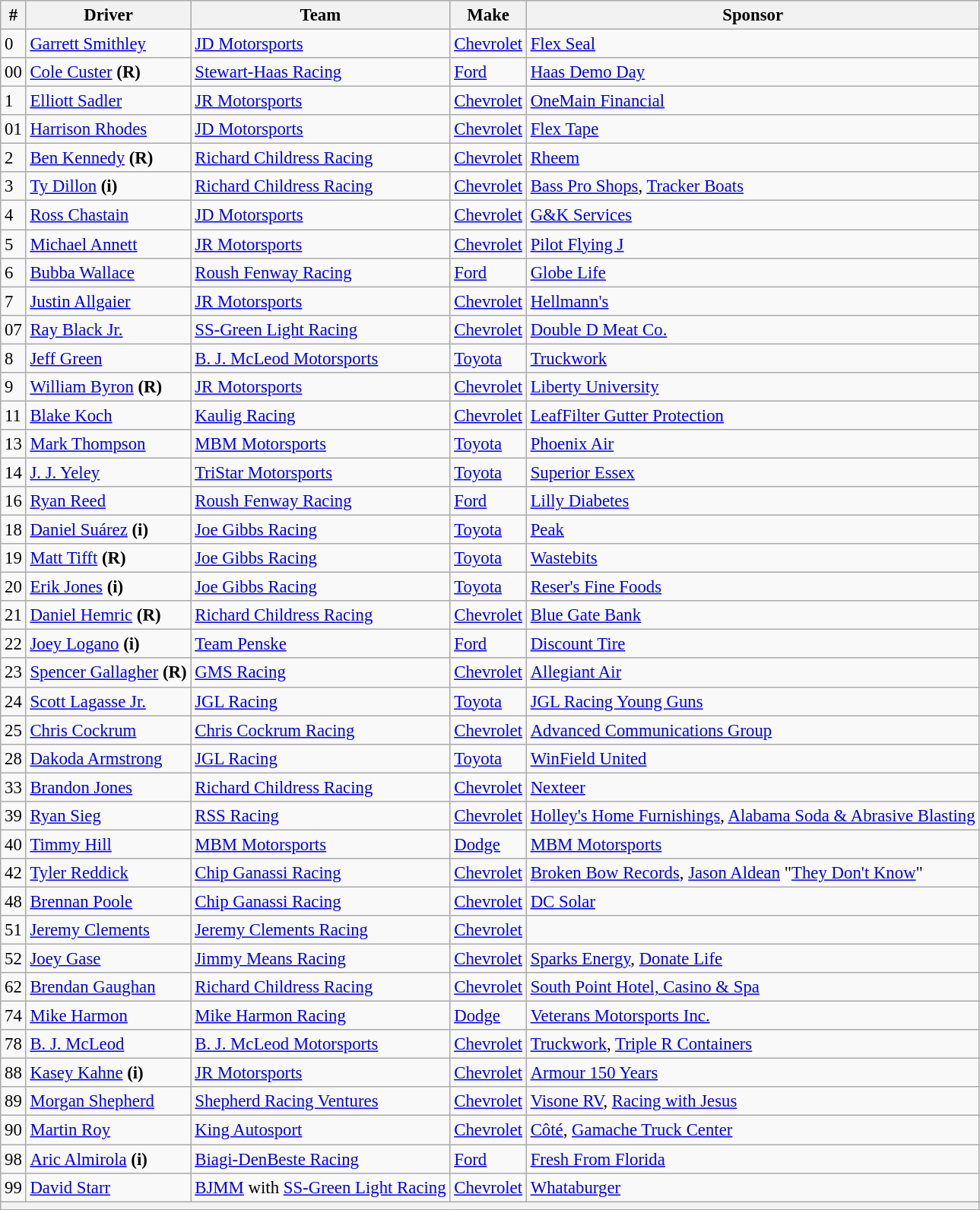<table class="wikitable" style="font-size:95%">
<tr>
<th>#</th>
<th>Driver</th>
<th>Team</th>
<th>Make</th>
<th>Sponsor</th>
</tr>
<tr>
<td>0</td>
<td><a href='#'>Garrett Smithley</a></td>
<td><a href='#'>JD Motorsports</a></td>
<td><a href='#'>Chevrolet</a></td>
<td><a href='#'>Flex Seal</a></td>
</tr>
<tr>
<td>00</td>
<td><a href='#'>Cole Custer</a> <strong>(R)</strong></td>
<td><a href='#'>Stewart-Haas Racing</a></td>
<td><a href='#'>Ford</a></td>
<td><a href='#'>Haas Demo Day</a></td>
</tr>
<tr>
<td>1</td>
<td><a href='#'>Elliott Sadler</a></td>
<td><a href='#'>JR Motorsports</a></td>
<td><a href='#'>Chevrolet</a></td>
<td><a href='#'>OneMain Financial</a></td>
</tr>
<tr>
<td>01</td>
<td><a href='#'>Harrison Rhodes</a></td>
<td><a href='#'>JD Motorsports</a></td>
<td><a href='#'>Chevrolet</a></td>
<td><a href='#'>Flex Tape</a></td>
</tr>
<tr>
<td>2</td>
<td><a href='#'>Ben Kennedy</a> <strong>(R)</strong></td>
<td><a href='#'>Richard Childress Racing</a></td>
<td><a href='#'>Chevrolet</a></td>
<td><a href='#'>Rheem</a></td>
</tr>
<tr>
<td>3</td>
<td><a href='#'>Ty Dillon</a> <strong>(i)</strong></td>
<td><a href='#'>Richard Childress Racing</a></td>
<td><a href='#'>Chevrolet</a></td>
<td><a href='#'>Bass Pro Shops</a>, <a href='#'>Tracker Boats</a></td>
</tr>
<tr>
<td>4</td>
<td><a href='#'>Ross Chastain</a></td>
<td><a href='#'>JD Motorsports</a></td>
<td><a href='#'>Chevrolet</a></td>
<td><a href='#'>G&K Services</a></td>
</tr>
<tr>
<td>5</td>
<td><a href='#'>Michael Annett</a></td>
<td><a href='#'>JR Motorsports</a></td>
<td><a href='#'>Chevrolet</a></td>
<td><a href='#'>Pilot Flying J</a></td>
</tr>
<tr>
<td>6</td>
<td><a href='#'>Bubba Wallace</a></td>
<td><a href='#'>Roush Fenway Racing</a></td>
<td><a href='#'>Ford</a></td>
<td><a href='#'>Globe Life</a></td>
</tr>
<tr>
<td>7</td>
<td><a href='#'>Justin Allgaier</a></td>
<td><a href='#'>JR Motorsports</a></td>
<td><a href='#'>Chevrolet</a></td>
<td><a href='#'>Hellmann's</a></td>
</tr>
<tr>
<td>07</td>
<td><a href='#'>Ray Black Jr.</a></td>
<td><a href='#'>SS-Green Light Racing</a></td>
<td><a href='#'>Chevrolet</a></td>
<td><a href='#'>Double D Meat Co.</a></td>
</tr>
<tr>
<td>8</td>
<td><a href='#'>Jeff Green</a></td>
<td><a href='#'>B. J. McLeod Motorsports</a></td>
<td><a href='#'>Toyota</a></td>
<td><a href='#'>Truckwork</a></td>
</tr>
<tr>
<td>9</td>
<td><a href='#'>William Byron</a> <strong>(R)</strong></td>
<td><a href='#'>JR Motorsports</a></td>
<td><a href='#'>Chevrolet</a></td>
<td><a href='#'>Liberty University</a></td>
</tr>
<tr>
<td>11</td>
<td><a href='#'>Blake Koch</a></td>
<td><a href='#'>Kaulig Racing</a></td>
<td><a href='#'>Chevrolet</a></td>
<td><a href='#'>LeafFilter Gutter Protection</a></td>
</tr>
<tr>
<td>13</td>
<td><a href='#'>Mark Thompson</a></td>
<td><a href='#'>MBM Motorsports</a></td>
<td><a href='#'>Toyota</a></td>
<td><a href='#'>Phoenix Air</a></td>
</tr>
<tr>
<td>14</td>
<td><a href='#'>J. J. Yeley</a></td>
<td><a href='#'>TriStar Motorsports</a></td>
<td><a href='#'>Toyota</a></td>
<td><a href='#'>Superior Essex</a></td>
</tr>
<tr>
<td>16</td>
<td><a href='#'>Ryan Reed</a></td>
<td><a href='#'>Roush Fenway Racing</a></td>
<td><a href='#'>Ford</a></td>
<td><a href='#'>Lilly Diabetes</a></td>
</tr>
<tr>
<td>18</td>
<td><a href='#'>Daniel Suárez</a> <strong>(i)</strong></td>
<td><a href='#'>Joe Gibbs Racing</a></td>
<td><a href='#'>Toyota</a></td>
<td><a href='#'>Peak</a></td>
</tr>
<tr>
<td>19</td>
<td><a href='#'>Matt Tifft</a> <strong>(R)</strong></td>
<td><a href='#'>Joe Gibbs Racing</a></td>
<td><a href='#'>Toyota</a></td>
<td><a href='#'>Wastebits</a></td>
</tr>
<tr>
<td>20</td>
<td><a href='#'>Erik Jones</a> <strong>(i)</strong></td>
<td><a href='#'>Joe Gibbs Racing</a></td>
<td><a href='#'>Toyota</a></td>
<td><a href='#'>Reser's Fine Foods</a></td>
</tr>
<tr>
<td>21</td>
<td><a href='#'>Daniel Hemric</a> <strong>(R)</strong></td>
<td><a href='#'>Richard Childress Racing</a></td>
<td><a href='#'>Chevrolet</a></td>
<td><a href='#'>Blue Gate Bank</a></td>
</tr>
<tr>
<td>22</td>
<td><a href='#'>Joey Logano</a> <strong>(i)</strong></td>
<td><a href='#'>Team Penske</a></td>
<td><a href='#'>Ford</a></td>
<td><a href='#'>Discount Tire</a></td>
</tr>
<tr>
<td>23</td>
<td><a href='#'>Spencer Gallagher</a> <strong>(R)</strong></td>
<td><a href='#'>GMS Racing</a></td>
<td><a href='#'>Chevrolet</a></td>
<td><a href='#'>Allegiant Air</a></td>
</tr>
<tr>
<td>24</td>
<td><a href='#'>Scott Lagasse Jr.</a></td>
<td><a href='#'>JGL Racing</a></td>
<td><a href='#'>Toyota</a></td>
<td><a href='#'>JGL Racing Young Guns</a></td>
</tr>
<tr>
<td>25</td>
<td><a href='#'>Chris Cockrum</a></td>
<td><a href='#'>Chris Cockrum Racing</a></td>
<td><a href='#'>Chevrolet</a></td>
<td><a href='#'>Advanced Communications Group</a></td>
</tr>
<tr>
<td>28</td>
<td><a href='#'>Dakoda Armstrong</a></td>
<td><a href='#'>JGL Racing</a></td>
<td><a href='#'>Toyota</a></td>
<td><a href='#'>WinField United</a></td>
</tr>
<tr>
<td>33</td>
<td><a href='#'>Brandon Jones</a></td>
<td><a href='#'>Richard Childress Racing</a></td>
<td><a href='#'>Chevrolet</a></td>
<td><a href='#'>Nexteer</a></td>
</tr>
<tr>
<td>39</td>
<td><a href='#'>Ryan Sieg</a></td>
<td><a href='#'>RSS Racing</a></td>
<td><a href='#'>Chevrolet</a></td>
<td><a href='#'>Holley's Home Furnishings</a>, <a href='#'>Alabama Soda & Abrasive Blasting</a></td>
</tr>
<tr>
<td>40</td>
<td><a href='#'>Timmy Hill</a></td>
<td><a href='#'>MBM Motorsports</a></td>
<td><a href='#'>Dodge</a></td>
<td><a href='#'>MBM Motorsports</a></td>
</tr>
<tr>
<td>42</td>
<td><a href='#'>Tyler Reddick</a></td>
<td><a href='#'>Chip Ganassi Racing</a></td>
<td><a href='#'>Chevrolet</a></td>
<td><a href='#'>Broken Bow Records</a>, <a href='#'>Jason Aldean</a> "<a href='#'>They Don't Know</a>"</td>
</tr>
<tr>
<td>48</td>
<td><a href='#'>Brennan Poole</a></td>
<td><a href='#'>Chip Ganassi Racing</a></td>
<td><a href='#'>Chevrolet</a></td>
<td><a href='#'>DC Solar</a></td>
</tr>
<tr>
<td>51</td>
<td><a href='#'>Jeremy Clements</a></td>
<td><a href='#'>Jeremy Clements Racing</a></td>
<td><a href='#'>Chevrolet</a></td>
<td></td>
</tr>
<tr>
<td>52</td>
<td><a href='#'>Joey Gase</a></td>
<td><a href='#'>Jimmy Means Racing</a></td>
<td><a href='#'>Chevrolet</a></td>
<td><a href='#'>Sparks Energy</a>, <a href='#'>Donate Life</a></td>
</tr>
<tr>
<td>62</td>
<td><a href='#'>Brendan Gaughan</a></td>
<td><a href='#'>Richard Childress Racing</a></td>
<td><a href='#'>Chevrolet</a></td>
<td><a href='#'>South Point Hotel, Casino & Spa</a></td>
</tr>
<tr>
<td>74</td>
<td><a href='#'>Mike Harmon</a></td>
<td><a href='#'>Mike Harmon Racing</a></td>
<td><a href='#'>Dodge</a></td>
<td><a href='#'>Veterans Motorsports Inc.</a></td>
</tr>
<tr>
<td>78</td>
<td><a href='#'>B. J. McLeod</a></td>
<td><a href='#'>B. J. McLeod Motorsports</a></td>
<td><a href='#'>Chevrolet</a></td>
<td><a href='#'>Truckwork</a>, <a href='#'>Triple R Containers</a></td>
</tr>
<tr>
<td>88</td>
<td><a href='#'>Kasey Kahne</a> <strong>(i)</strong></td>
<td><a href='#'>JR Motorsports</a></td>
<td><a href='#'>Chevrolet</a></td>
<td><a href='#'>Armour 150 Years</a></td>
</tr>
<tr>
<td>89</td>
<td><a href='#'>Morgan Shepherd</a></td>
<td><a href='#'>Shepherd Racing Ventures</a></td>
<td><a href='#'>Chevrolet</a></td>
<td><a href='#'>Visone RV</a>, <a href='#'>Racing with Jesus</a></td>
</tr>
<tr>
<td>90</td>
<td><a href='#'>Martin Roy</a></td>
<td><a href='#'>King Autosport</a></td>
<td><a href='#'>Chevrolet</a></td>
<td><a href='#'>Côté</a>, <a href='#'>Gamache Truck Center</a></td>
</tr>
<tr>
<td>98</td>
<td><a href='#'>Aric Almirola</a> <strong>(i)</strong></td>
<td><a href='#'>Biagi-DenBeste Racing</a></td>
<td><a href='#'>Ford</a></td>
<td><a href='#'>Fresh From Florida</a></td>
</tr>
<tr>
<td>99</td>
<td><a href='#'>David Starr</a></td>
<td><a href='#'>BJMM</a> with <a href='#'>SS-Green Light Racing</a></td>
<td><a href='#'>Chevrolet</a></td>
<td><a href='#'>Whataburger</a></td>
</tr>
<tr>
<th colspan="5"></th>
</tr>
</table>
